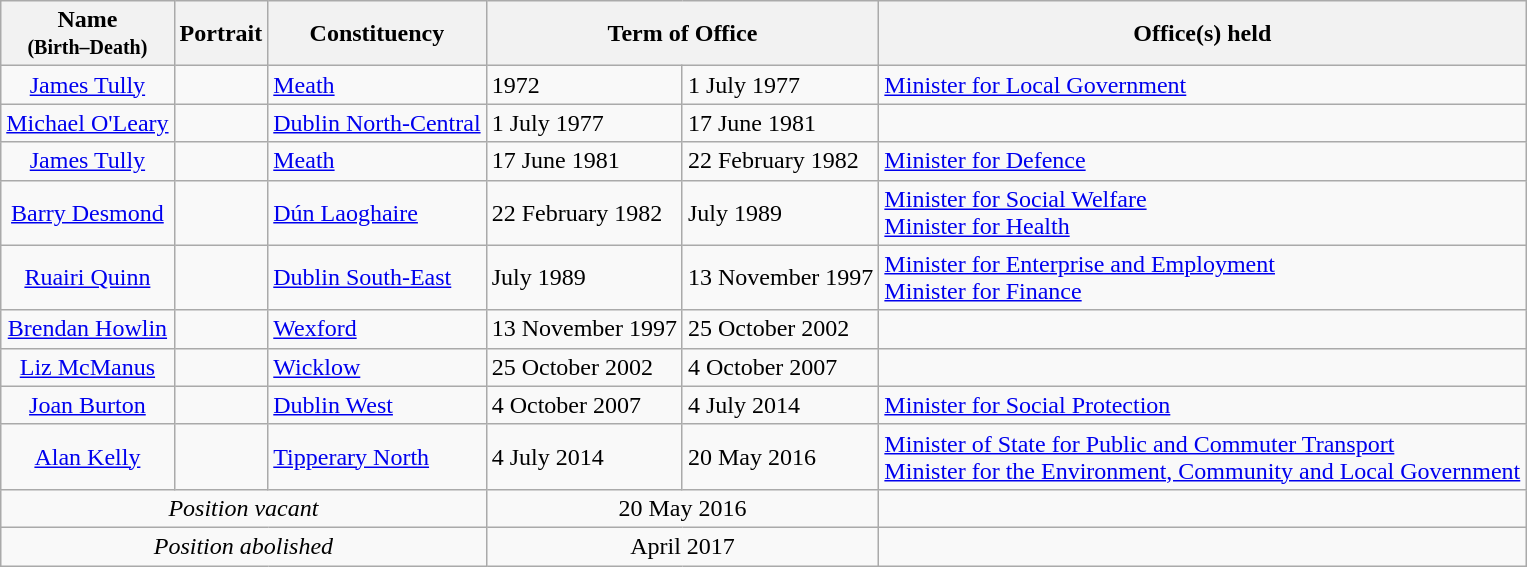<table class="wikitable">
<tr>
<th>Name<br><small>(Birth–Death)</small></th>
<th>Portrait</th>
<th>Constituency</th>
<th colspan=2>Term of Office</th>
<th>Office(s) held</th>
</tr>
<tr>
<td align=center><a href='#'>James Tully</a></td>
<td></td>
<td><a href='#'>Meath</a></td>
<td>1972</td>
<td>1 July 1977</td>
<td><a href='#'>Minister for Local Government</a></td>
</tr>
<tr>
<td align=center><a href='#'>Michael O'Leary</a></td>
<td></td>
<td><a href='#'>Dublin North-Central</a></td>
<td>1 July 1977</td>
<td>17 June 1981</td>
<td></td>
</tr>
<tr>
<td align=center><a href='#'>James Tully</a></td>
<td></td>
<td><a href='#'>Meath</a></td>
<td>17 June 1981</td>
<td>22 February 1982</td>
<td><a href='#'>Minister for Defence</a></td>
</tr>
<tr>
<td align=center><a href='#'>Barry Desmond</a></td>
<td></td>
<td><a href='#'>Dún Laoghaire</a></td>
<td>22 February 1982</td>
<td>July 1989</td>
<td><a href='#'>Minister for Social Welfare</a><br><a href='#'>Minister for Health</a></td>
</tr>
<tr>
<td align=center><a href='#'>Ruairi Quinn</a></td>
<td></td>
<td><a href='#'>Dublin South-East</a></td>
<td>July 1989</td>
<td>13 November 1997</td>
<td><a href='#'>Minister for Enterprise and Employment</a><br><a href='#'>Minister for Finance</a></td>
</tr>
<tr>
<td align=center><a href='#'>Brendan Howlin</a></td>
<td></td>
<td><a href='#'>Wexford</a></td>
<td>13 November 1997</td>
<td>25 October 2002</td>
<td></td>
</tr>
<tr>
<td align=center><a href='#'>Liz McManus</a></td>
<td></td>
<td><a href='#'>Wicklow</a></td>
<td>25 October 2002</td>
<td>4 October 2007</td>
<td></td>
</tr>
<tr>
<td align=center><a href='#'>Joan Burton</a></td>
<td></td>
<td><a href='#'>Dublin West</a></td>
<td>4 October 2007</td>
<td>4 July 2014</td>
<td><a href='#'>Minister for Social Protection</a></td>
</tr>
<tr>
<td align=center><a href='#'>Alan Kelly</a></td>
<td></td>
<td><a href='#'>Tipperary North</a></td>
<td>4 July 2014</td>
<td>20 May 2016</td>
<td><a href='#'>Minister of State for Public and Commuter Transport</a><br> <a href='#'>Minister for the Environment, Community and Local Government</a></td>
</tr>
<tr>
<td align=center colspan="3"><em>Position vacant</em></td>
<td colspan=2 align=center>20 May 2016</td>
<td colspan=2></td>
</tr>
<tr>
<td align=center colspan="3"><em>Position abolished</em></td>
<td colspan=2 align=center>April 2017</td>
<td colspan=2></td>
</tr>
</table>
